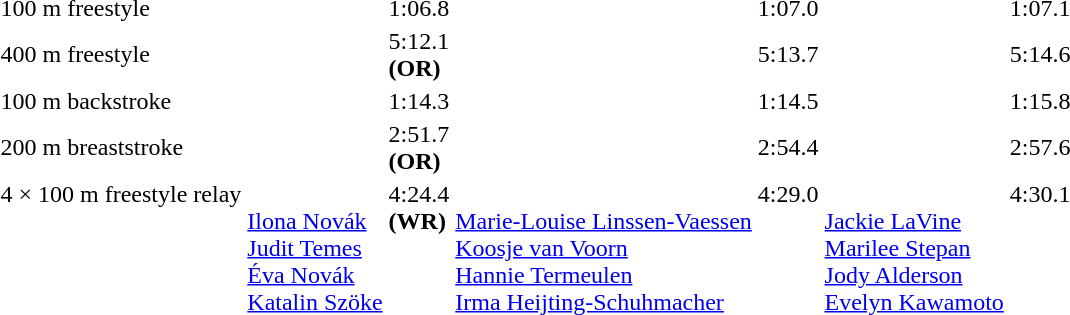<table>
<tr>
<td>100 m freestyle<br></td>
<td></td>
<td>1:06.8</td>
<td></td>
<td>1:07.0</td>
<td></td>
<td>1:07.1</td>
</tr>
<tr>
<td>400 m freestyle<br></td>
<td></td>
<td>5:12.1 <br> <strong>(OR)</strong></td>
<td></td>
<td>5:13.7</td>
<td></td>
<td>5:14.6</td>
</tr>
<tr>
<td>100 m backstroke<br></td>
<td></td>
<td>1:14.3</td>
<td></td>
<td>1:14.5</td>
<td></td>
<td>1:15.8</td>
</tr>
<tr>
<td>200 m breaststroke<br></td>
<td></td>
<td>2:51.7 <br> <strong>(OR)</strong></td>
<td></td>
<td>2:54.4</td>
<td></td>
<td>2:57.6</td>
</tr>
<tr valign="top">
<td>4 × 100 m freestyle relay<br></td>
<td><br><a href='#'>Ilona Novák</a><br><a href='#'>Judit Temes</a><br><a href='#'>Éva Novák</a><br><a href='#'>Katalin Szöke</a></td>
<td>4:24.4 <br> <strong>(WR)</strong></td>
<td><br><a href='#'>Marie-Louise Linssen-Vaessen</a><br><a href='#'>Koosje van Voorn</a><br><a href='#'>Hannie Termeulen</a><br><a href='#'>Irma Heijting-Schuhmacher</a></td>
<td>4:29.0</td>
<td><br><a href='#'>Jackie LaVine</a><br><a href='#'>Marilee Stepan</a><br><a href='#'>Jody Alderson</a><br><a href='#'>Evelyn Kawamoto</a></td>
<td>4:30.1</td>
</tr>
</table>
